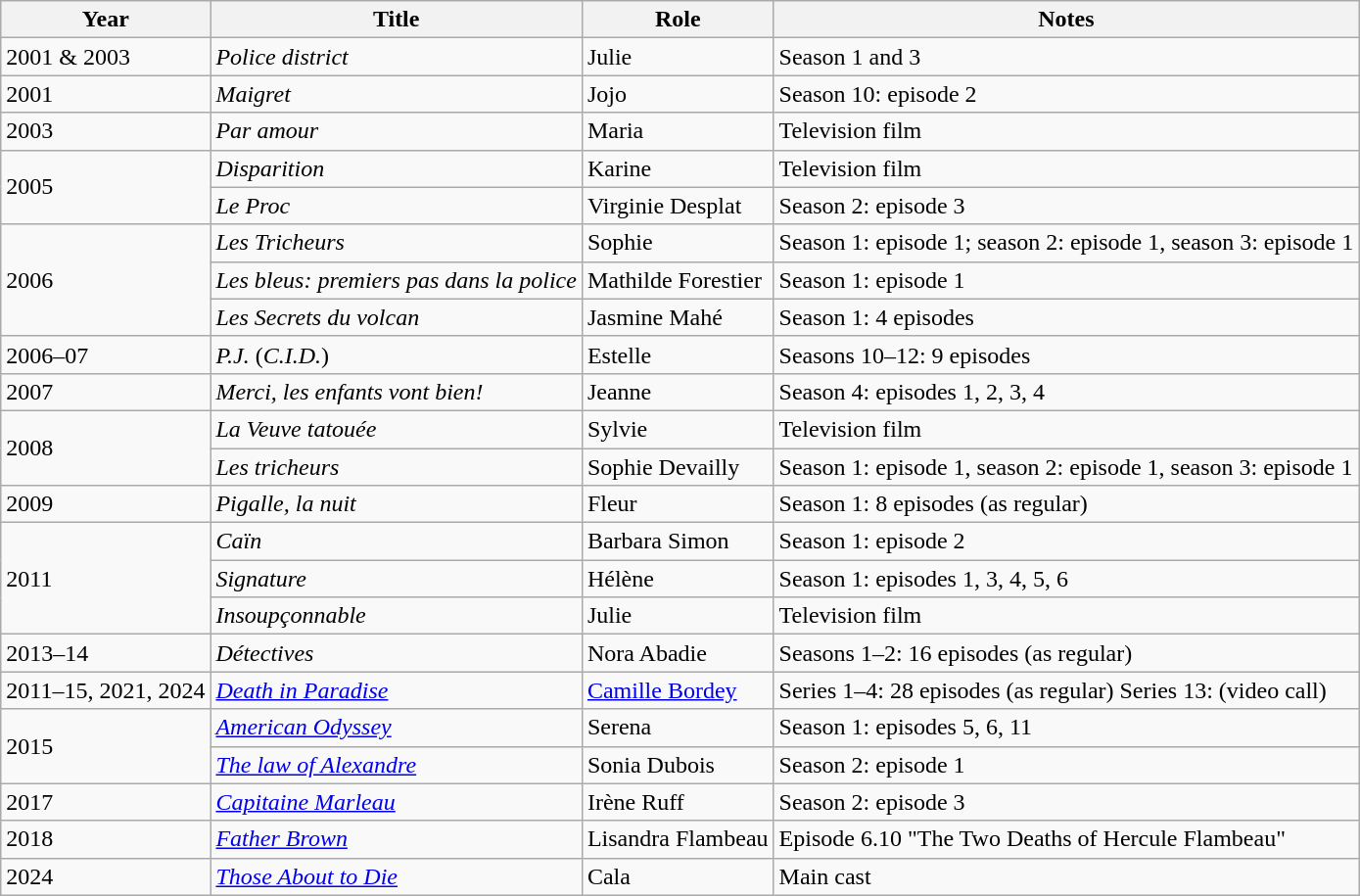<table class="wikitable sortable">
<tr>
<th>Year</th>
<th>Title</th>
<th>Role</th>
<th class="unsortable">Notes</th>
</tr>
<tr>
<td>2001 & 2003</td>
<td><em>Police district</em></td>
<td>Julie</td>
<td>Season 1 and 3</td>
</tr>
<tr>
<td>2001</td>
<td><em>Maigret</em></td>
<td>Jojo</td>
<td>Season 10: episode 2</td>
</tr>
<tr>
<td>2003</td>
<td><em>Par amour</em></td>
<td>Maria</td>
<td>Television film</td>
</tr>
<tr>
<td rowspan="2">2005</td>
<td><em>Disparition</em></td>
<td>Karine</td>
<td>Television film</td>
</tr>
<tr>
<td><em>Le Proc</em></td>
<td>Virginie Desplat</td>
<td>Season 2: episode 3</td>
</tr>
<tr>
<td rowspan="3">2006</td>
<td><em>Les Tricheurs</em></td>
<td>Sophie</td>
<td>Season 1: episode 1; season 2: episode 1, season 3: episode 1</td>
</tr>
<tr>
<td><em>Les bleus: premiers pas dans la police</em></td>
<td>Mathilde Forestier</td>
<td>Season 1: episode 1</td>
</tr>
<tr>
<td><em>Les Secrets du volcan</em></td>
<td>Jasmine Mahé</td>
<td>Season 1: 4 episodes</td>
</tr>
<tr>
<td>2006–07</td>
<td><em>P.J.</em> (<em>C.I.D.</em>)</td>
<td>Estelle</td>
<td>Seasons 10–12: 9 episodes</td>
</tr>
<tr>
<td>2007</td>
<td><em>Merci, les enfants vont bien!</em></td>
<td>Jeanne</td>
<td>Season 4: episodes 1, 2, 3, 4</td>
</tr>
<tr>
<td rowspan="2">2008</td>
<td><em>La Veuve tatouée</em></td>
<td>Sylvie</td>
<td>Television film</td>
</tr>
<tr>
<td><em>Les tricheurs</em></td>
<td>Sophie Devailly</td>
<td>Season 1: episode 1, season 2: episode 1, season 3: episode 1</td>
</tr>
<tr>
<td>2009</td>
<td><em>Pigalle, la nuit</em></td>
<td>Fleur</td>
<td>Season 1: 8 episodes (as regular)</td>
</tr>
<tr>
<td rowspan="3">2011</td>
<td><em>Caïn</em></td>
<td>Barbara Simon</td>
<td>Season 1: episode 2</td>
</tr>
<tr>
<td><em>Signature</em></td>
<td>Hélène</td>
<td>Season 1: episodes 1, 3, 4, 5, 6</td>
</tr>
<tr>
<td><em>Insoupçonnable</em></td>
<td>Julie</td>
<td>Television film</td>
</tr>
<tr>
<td>2013–14</td>
<td><em>Détectives</em></td>
<td>Nora Abadie</td>
<td>Seasons 1–2: 16 episodes (as regular)</td>
</tr>
<tr>
<td>2011–15, 2021, 2024</td>
<td><em><a href='#'>Death in Paradise</a></em></td>
<td><a href='#'>Camille Bordey</a></td>
<td>Series 1–4: 28 episodes (as regular) Series 13: (video call)</td>
</tr>
<tr>
<td rowspan="2">2015</td>
<td><em><a href='#'>American Odyssey</a></em></td>
<td>Serena</td>
<td>Season 1: episodes 5, 6, 11</td>
</tr>
<tr>
<td><em><a href='#'>The law of Alexandre</a></em></td>
<td>Sonia Dubois</td>
<td>Season 2: episode 1</td>
</tr>
<tr>
<td>2017</td>
<td><em><a href='#'>Capitaine Marleau</a></em></td>
<td>Irène Ruff</td>
<td>Season 2: episode 3</td>
</tr>
<tr>
<td>2018</td>
<td><em><a href='#'>Father Brown</a></em></td>
<td>Lisandra Flambeau</td>
<td>Episode 6.10 "The Two Deaths of Hercule Flambeau"</td>
</tr>
<tr>
<td>2024</td>
<td><em><a href='#'>Those About to Die</a></em></td>
<td>Cala</td>
<td>Main cast</td>
</tr>
</table>
